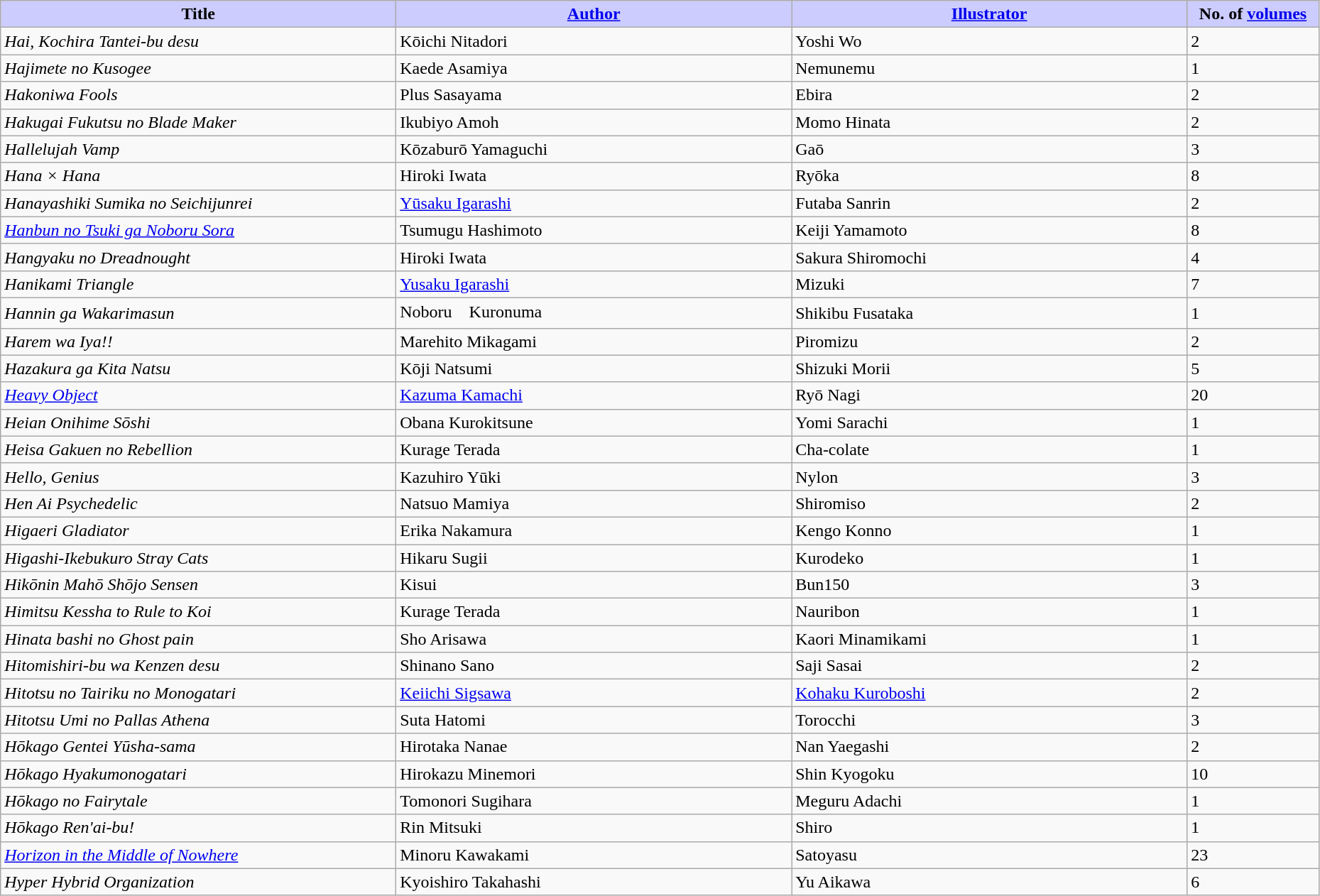<table class="wikitable" style="width: 98%;">
<tr>
<th width=30% style="background:#ccf;">Title</th>
<th width=30% style="background:#ccf;"><a href='#'>Author</a></th>
<th width=30% style="background:#ccf;"><a href='#'>Illustrator</a></th>
<th width=10% style="background:#ccf;">No. of <a href='#'>volumes</a></th>
</tr>
<tr>
<td><em>Hai, Kochira Tantei-bu desu</em></td>
<td>Kōichi Nitadori</td>
<td>Yoshi Wo</td>
<td>2</td>
</tr>
<tr>
<td><em>Hajimete no Kusogee</em></td>
<td>Kaede Asamiya</td>
<td>Nemunemu</td>
<td>1</td>
</tr>
<tr>
<td><em>Hakoniwa Fools</em></td>
<td>Plus Sasayama</td>
<td>Ebira</td>
<td>2</td>
</tr>
<tr>
<td><em>Hakugai Fukutsu no Blade Maker</em></td>
<td>Ikubiyo Amoh</td>
<td>Momo Hinata</td>
<td>2</td>
</tr>
<tr>
<td><em>Hallelujah Vamp</em></td>
<td>Kōzaburō Yamaguchi</td>
<td>Gaō</td>
<td>3</td>
</tr>
<tr>
<td><em>Hana × Hana</em></td>
<td>Hiroki Iwata</td>
<td>Ryōka</td>
<td>8</td>
</tr>
<tr>
<td><em>Hanayashiki Sumika no Seichijunrei</em></td>
<td><a href='#'>Yūsaku Igarashi</a></td>
<td>Futaba Sanrin</td>
<td>2</td>
</tr>
<tr>
<td><em><a href='#'>Hanbun no Tsuki ga Noboru Sora</a></em></td>
<td>Tsumugu Hashimoto</td>
<td>Keiji Yamamoto</td>
<td>8</td>
</tr>
<tr>
<td><em>Hangyaku no Dreadnought</em></td>
<td>Hiroki Iwata</td>
<td>Sakura Shiromochi</td>
<td>4</td>
</tr>
<tr>
<td><em>Hanikami Triangle</em></td>
<td><a href='#'>Yusaku Igarashi</a></td>
<td>Mizuki</td>
<td>7</td>
</tr>
<tr>
<td><em>Hannin ga Wakarimasun</em></td>
<td>Noboru　Kuronuma</td>
<td>Shikibu Fusataka</td>
<td>1</td>
</tr>
<tr>
<td><em>Harem wa Iya!!</em></td>
<td>Marehito Mikagami</td>
<td>Piromizu</td>
<td>2</td>
</tr>
<tr>
<td><em>Hazakura ga Kita Natsu</em></td>
<td>Kōji Natsumi</td>
<td>Shizuki Morii</td>
<td>5</td>
</tr>
<tr>
<td><em><a href='#'>Heavy Object</a></em></td>
<td><a href='#'>Kazuma Kamachi</a></td>
<td>Ryō Nagi</td>
<td>20</td>
</tr>
<tr>
<td><em>Heian Onihime Sōshi</em></td>
<td>Obana Kurokitsune</td>
<td>Yomi Sarachi</td>
<td>1</td>
</tr>
<tr>
<td><em>Heisa Gakuen no Rebellion</em></td>
<td>Kurage Terada</td>
<td>Cha-colate</td>
<td>1</td>
</tr>
<tr>
<td><em>Hello, Genius</em></td>
<td>Kazuhiro Yūki</td>
<td>Nylon</td>
<td>3</td>
</tr>
<tr>
<td><em>Hen Ai Psychedelic</em></td>
<td>Natsuo Mamiya</td>
<td>Shiromiso</td>
<td>2</td>
</tr>
<tr>
<td><em>Higaeri Gladiator</em></td>
<td>Erika Nakamura</td>
<td>Kengo Konno</td>
<td>1</td>
</tr>
<tr>
<td><em>Higashi-Ikebukuro Stray Cats</em></td>
<td>Hikaru Sugii</td>
<td>Kurodeko</td>
<td>1</td>
</tr>
<tr>
<td><em>Hikōnin Mahō Shōjo Sensen</em></td>
<td>Kisui</td>
<td>Bun150</td>
<td>3</td>
</tr>
<tr>
<td><em>Himitsu Kessha to Rule to Koi</em></td>
<td>Kurage Terada</td>
<td>Nauribon</td>
<td>1</td>
</tr>
<tr>
<td><em>Hinata bashi no Ghost pain</em></td>
<td>Sho Arisawa</td>
<td>Kaori Minamikami</td>
<td>1</td>
</tr>
<tr>
<td><em>Hitomishiri-bu wa Kenzen desu</em></td>
<td>Shinano Sano</td>
<td>Saji Sasai</td>
<td>2</td>
</tr>
<tr>
<td><em>Hitotsu no Tairiku no Monogatari</em></td>
<td><a href='#'>Keiichi Sigsawa</a></td>
<td><a href='#'>Kohaku Kuroboshi</a></td>
<td>2</td>
</tr>
<tr>
<td><em>Hitotsu Umi no Pallas Athena</em></td>
<td>Suta Hatomi</td>
<td>Torocchi</td>
<td>3</td>
</tr>
<tr>
<td><em>Hōkago Gentei Yūsha-sama</em></td>
<td>Hirotaka Nanae</td>
<td>Nan Yaegashi</td>
<td>2</td>
</tr>
<tr>
<td><em>Hōkago Hyakumonogatari</em></td>
<td>Hirokazu Minemori</td>
<td>Shin Kyogoku</td>
<td>10</td>
</tr>
<tr>
<td><em>Hōkago no Fairytale</em></td>
<td>Tomonori Sugihara</td>
<td>Meguru Adachi</td>
<td>1</td>
</tr>
<tr>
<td><em>Hōkago Ren'ai-bu!</em></td>
<td>Rin Mitsuki</td>
<td>Shiro</td>
<td>1</td>
</tr>
<tr>
<td><em><a href='#'>Horizon in the Middle of Nowhere</a></em></td>
<td>Minoru Kawakami</td>
<td>Satoyasu</td>
<td>23</td>
</tr>
<tr>
<td><em>Hyper Hybrid Organization</em></td>
<td>Kyoishiro Takahashi</td>
<td>Yu Aikawa</td>
<td>6</td>
</tr>
</table>
